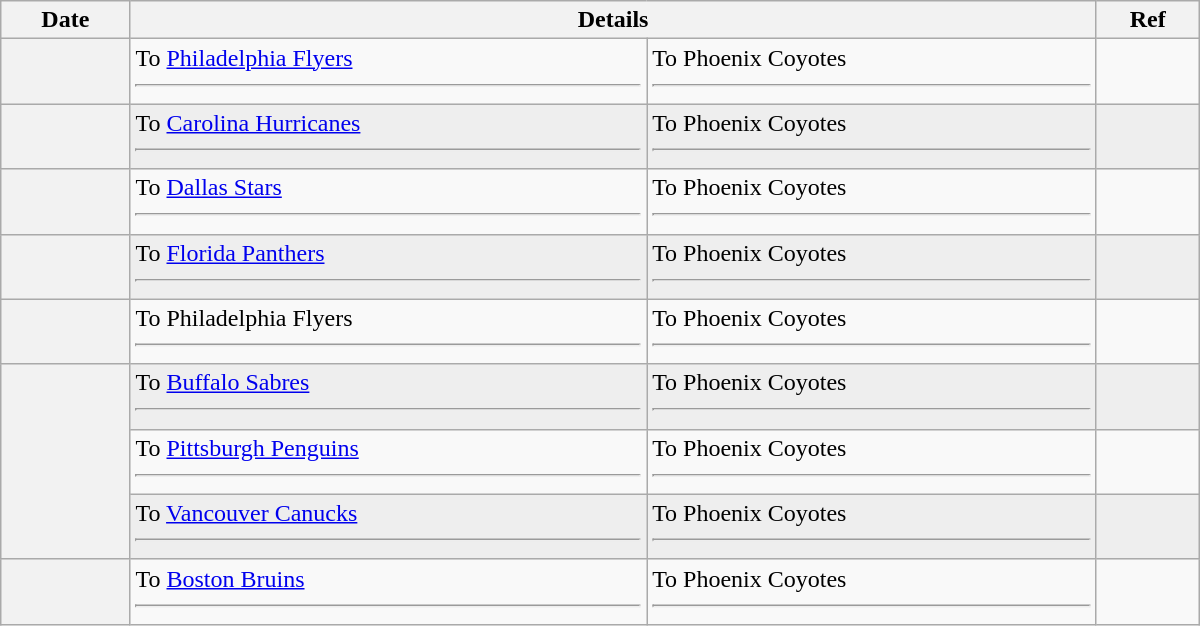<table class="wikitable plainrowheaders" style="width: 50em;">
<tr>
<th scope="col">Date</th>
<th scope="col" colspan="2">Details</th>
<th scope="col">Ref</th>
</tr>
<tr>
<th scope="row"></th>
<td valign="top">To <a href='#'>Philadelphia Flyers</a><hr></td>
<td valign="top">To Phoenix Coyotes<hr></td>
<td></td>
</tr>
<tr bgcolor="#eeeeee">
<th scope="row"></th>
<td valign="top">To <a href='#'>Carolina Hurricanes</a><hr></td>
<td valign="top">To Phoenix Coyotes<hr></td>
<td></td>
</tr>
<tr>
<th scope="row"></th>
<td valign="top">To <a href='#'>Dallas Stars</a><hr></td>
<td valign="top">To Phoenix Coyotes<hr></td>
<td></td>
</tr>
<tr bgcolor="#eeeeee">
<th scope="row"></th>
<td valign="top">To <a href='#'>Florida Panthers</a><hr></td>
<td valign="top">To Phoenix Coyotes<hr></td>
<td></td>
</tr>
<tr>
<th scope="row"></th>
<td valign="top">To Philadelphia Flyers<hr></td>
<td valign="top">To Phoenix Coyotes<hr></td>
<td></td>
</tr>
<tr bgcolor="#eeeeee">
<th scope="row" rowspan=3></th>
<td valign="top">To <a href='#'>Buffalo Sabres</a><hr></td>
<td valign="top">To Phoenix Coyotes<hr></td>
<td></td>
</tr>
<tr>
<td valign="top">To <a href='#'>Pittsburgh Penguins</a><hr></td>
<td valign="top">To Phoenix Coyotes<hr></td>
<td></td>
</tr>
<tr bgcolor="#eeeeee">
<td valign="top">To <a href='#'>Vancouver Canucks</a><hr></td>
<td valign="top">To Phoenix Coyotes<hr></td>
<td></td>
</tr>
<tr>
<th scope="row"></th>
<td valign="top">To <a href='#'>Boston Bruins</a><hr></td>
<td valign="top">To Phoenix Coyotes<hr></td>
<td></td>
</tr>
</table>
